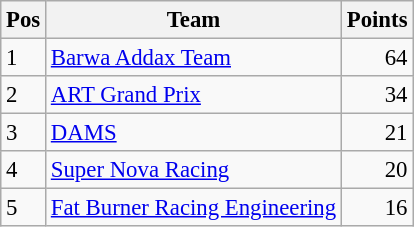<table class="wikitable" style="font-size: 95%;">
<tr>
<th>Pos</th>
<th>Team</th>
<th>Points</th>
</tr>
<tr>
<td>1</td>
<td> <a href='#'>Barwa Addax Team</a></td>
<td align="right">64</td>
</tr>
<tr>
<td>2</td>
<td> <a href='#'>ART Grand Prix</a></td>
<td align="right">34</td>
</tr>
<tr>
<td>3</td>
<td> <a href='#'>DAMS</a></td>
<td align="right">21</td>
</tr>
<tr>
<td>4</td>
<td> <a href='#'>Super Nova Racing</a></td>
<td align="right">20</td>
</tr>
<tr>
<td>5</td>
<td> <a href='#'>Fat Burner Racing Engineering</a></td>
<td align="right">16</td>
</tr>
</table>
